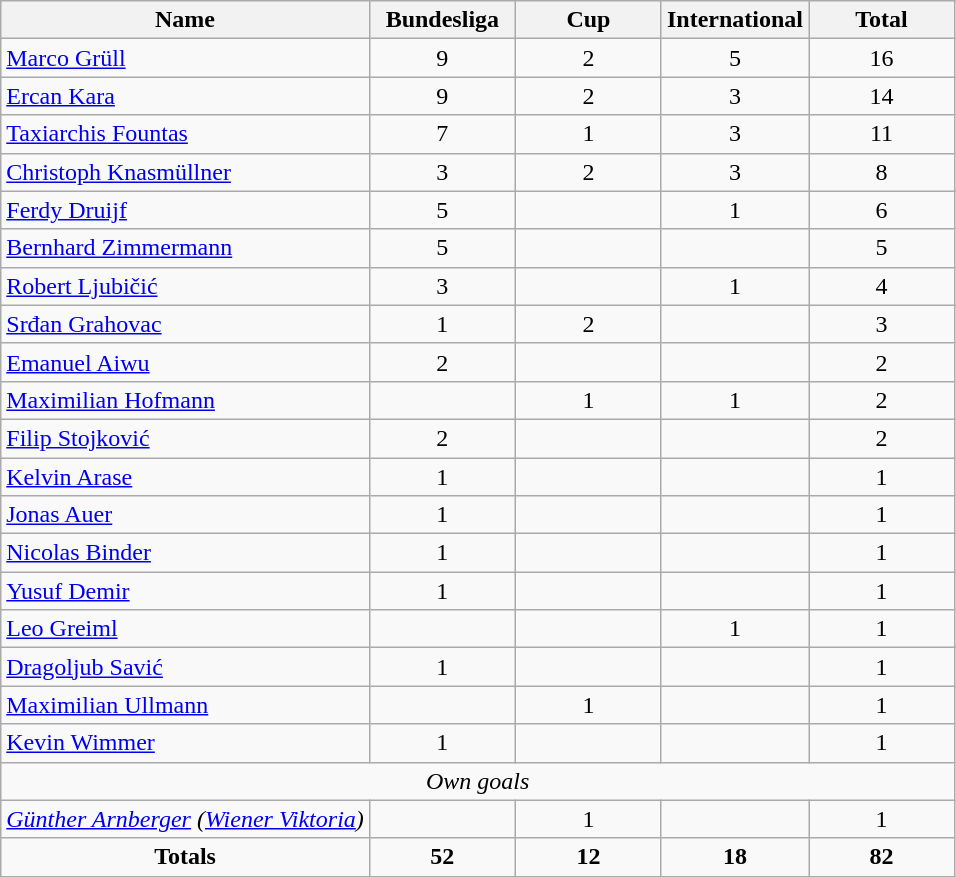<table class="wikitable sortable" style="text-align: center;">
<tr>
<th class="unsortable">Name</th>
<th width=90>Bundesliga</th>
<th width=90>Cup</th>
<th width=90>International</th>
<th width=90>Total</th>
</tr>
<tr>
<td align="left"> <a href='#'>Marco Grüll</a></td>
<td>9</td>
<td>2</td>
<td>5</td>
<td>16</td>
</tr>
<tr>
<td align="left"> <a href='#'>Ercan Kara</a></td>
<td>9</td>
<td>2</td>
<td>3</td>
<td>14</td>
</tr>
<tr>
<td align="left"> <a href='#'>Taxiarchis Fountas</a></td>
<td>7</td>
<td>1</td>
<td>3</td>
<td>11</td>
</tr>
<tr>
<td align="left"> <a href='#'>Christoph Knasmüllner</a></td>
<td>3</td>
<td>2</td>
<td>3</td>
<td>8</td>
</tr>
<tr>
<td align="left"> <a href='#'>Ferdy Druijf</a></td>
<td>5</td>
<td></td>
<td>1</td>
<td>6</td>
</tr>
<tr>
<td align="left"> <a href='#'>Bernhard Zimmermann</a></td>
<td>5</td>
<td></td>
<td></td>
<td>5</td>
</tr>
<tr>
<td align="left"> <a href='#'>Robert Ljubičić</a></td>
<td>3</td>
<td></td>
<td>1</td>
<td>4</td>
</tr>
<tr>
<td align="left"> <a href='#'>Srđan Grahovac</a></td>
<td>1</td>
<td>2</td>
<td></td>
<td>3</td>
</tr>
<tr>
<td align="left"> <a href='#'>Emanuel Aiwu</a></td>
<td>2</td>
<td></td>
<td></td>
<td>2</td>
</tr>
<tr>
<td align="left"> <a href='#'>Maximilian Hofmann</a></td>
<td></td>
<td>1</td>
<td>1</td>
<td>2</td>
</tr>
<tr>
<td align="left"> <a href='#'>Filip Stojković</a></td>
<td>2</td>
<td></td>
<td></td>
<td>2</td>
</tr>
<tr>
<td align="left"> <a href='#'>Kelvin Arase</a></td>
<td>1</td>
<td></td>
<td></td>
<td>1</td>
</tr>
<tr>
<td align="left"> <a href='#'>Jonas Auer</a></td>
<td>1</td>
<td></td>
<td></td>
<td>1</td>
</tr>
<tr>
<td align="left"> <a href='#'>Nicolas Binder</a></td>
<td>1</td>
<td></td>
<td></td>
<td>1</td>
</tr>
<tr>
<td align="left"> <a href='#'>Yusuf Demir</a></td>
<td>1</td>
<td></td>
<td></td>
<td>1</td>
</tr>
<tr>
<td align="left"> <a href='#'>Leo Greiml</a></td>
<td></td>
<td></td>
<td>1</td>
<td>1</td>
</tr>
<tr>
<td align="left"> <a href='#'>Dragoljub Savić</a></td>
<td>1</td>
<td></td>
<td></td>
<td>1</td>
</tr>
<tr>
<td align="left"> <a href='#'>Maximilian Ullmann</a></td>
<td></td>
<td>1</td>
<td></td>
<td>1</td>
</tr>
<tr>
<td align="left"> <a href='#'>Kevin Wimmer</a></td>
<td>1</td>
<td></td>
<td></td>
<td>1</td>
</tr>
<tr>
<td colspan="5"><em>Own goals</em></td>
</tr>
<tr class="sortbottom">
<td align="left"> <em><a href='#'>Günther Arnberger</a> (<a href='#'>Wiener Viktoria</a>)</em></td>
<td></td>
<td>1</td>
<td></td>
<td>1</td>
</tr>
<tr class="sortbottom">
<td><strong>Totals</strong></td>
<td><strong>52</strong></td>
<td><strong>12</strong></td>
<td><strong>18</strong></td>
<td><strong>82</strong></td>
</tr>
</table>
